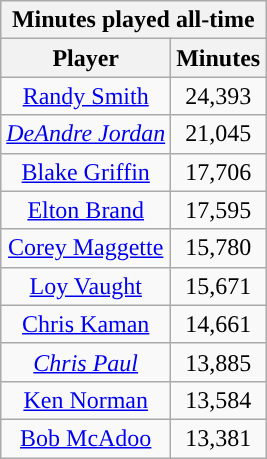<table class="wikitable sortable" style="text-align:center">
<tr>
<th colspan="2">Minutes played all-time</th>
</tr>
<tr>
<th>Player</th>
<th>Minutes</th>
</tr>
<tr>
<td><a href='#'>Randy Smith</a></td>
<td>24,393</td>
</tr>
<tr>
<td><em><a href='#'>DeAndre Jordan</a></em></td>
<td>21,045</td>
</tr>
<tr>
<td><a href='#'>Blake Griffin</a></td>
<td>17,706</td>
</tr>
<tr>
<td><a href='#'>Elton Brand</a></td>
<td>17,595</td>
</tr>
<tr>
<td><a href='#'>Corey Maggette</a></td>
<td>15,780</td>
</tr>
<tr>
<td><a href='#'>Loy Vaught</a></td>
<td>15,671</td>
</tr>
<tr>
<td><a href='#'>Chris Kaman</a></td>
<td>14,661</td>
</tr>
<tr>
<td><em><a href='#'>Chris Paul</a></em></td>
<td>13,885</td>
</tr>
<tr>
<td><a href='#'>Ken Norman</a></td>
<td>13,584</td>
</tr>
<tr>
<td><a href='#'>Bob McAdoo</a></td>
<td>13,381</td>
</tr>
</table>
